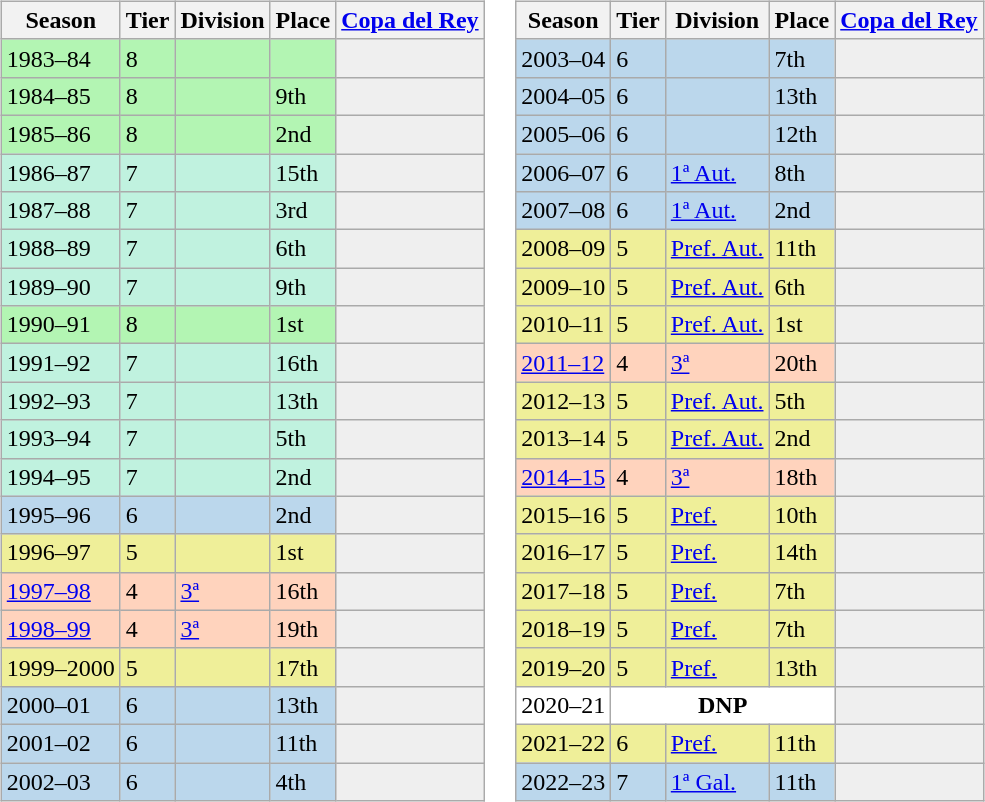<table>
<tr>
<td valign="top" width=0%><br><table class="wikitable">
<tr style="background:#f0f6fa;">
<th>Season</th>
<th>Tier</th>
<th>Division</th>
<th>Place</th>
<th><a href='#'>Copa del Rey</a></th>
</tr>
<tr>
<td style="background:#B3F5B3;">1983–84</td>
<td style="background:#B3F5B3;">8</td>
<td style="background:#B3F5B3;"></td>
<td style="background:#B3F5B3;"></td>
<th style="background:#efefef;"></th>
</tr>
<tr>
<td style="background:#B3F5B3;">1984–85</td>
<td style="background:#B3F5B3;">8</td>
<td style="background:#B3F5B3;"></td>
<td style="background:#B3F5B3;">9th</td>
<th style="background:#efefef;"></th>
</tr>
<tr>
<td style="background:#B3F5B3;">1985–86</td>
<td style="background:#B3F5B3;">8</td>
<td style="background:#B3F5B3;"></td>
<td style="background:#B3F5B3;">2nd</td>
<th style="background:#efefef;"></th>
</tr>
<tr>
<td style="background:#C0F2DF;">1986–87</td>
<td style="background:#C0F2DF;">7</td>
<td style="background:#C0F2DF;"></td>
<td style="background:#C0F2DF;">15th</td>
<th style="background:#efefef;"></th>
</tr>
<tr>
<td style="background:#C0F2DF;">1987–88</td>
<td style="background:#C0F2DF;">7</td>
<td style="background:#C0F2DF;"></td>
<td style="background:#C0F2DF;">3rd</td>
<th style="background:#efefef;"></th>
</tr>
<tr>
<td style="background:#C0F2DF;">1988–89</td>
<td style="background:#C0F2DF;">7</td>
<td style="background:#C0F2DF;"></td>
<td style="background:#C0F2DF;">6th</td>
<th style="background:#efefef;"></th>
</tr>
<tr>
<td style="background:#C0F2DF;">1989–90</td>
<td style="background:#C0F2DF;">7</td>
<td style="background:#C0F2DF;"></td>
<td style="background:#C0F2DF;">9th</td>
<th style="background:#efefef;"></th>
</tr>
<tr>
<td style="background:#B3F5B3;">1990–91</td>
<td style="background:#B3F5B3;">8</td>
<td style="background:#B3F5B3;"></td>
<td style="background:#B3F5B3;">1st</td>
<th style="background:#efefef;"></th>
</tr>
<tr>
<td style="background:#C0F2DF;">1991–92</td>
<td style="background:#C0F2DF;">7</td>
<td style="background:#C0F2DF;"></td>
<td style="background:#C0F2DF;">16th</td>
<th style="background:#efefef;"></th>
</tr>
<tr>
<td style="background:#C0F2DF;">1992–93</td>
<td style="background:#C0F2DF;">7</td>
<td style="background:#C0F2DF;"></td>
<td style="background:#C0F2DF;">13th</td>
<th style="background:#efefef;"></th>
</tr>
<tr>
<td style="background:#C0F2DF;">1993–94</td>
<td style="background:#C0F2DF;">7</td>
<td style="background:#C0F2DF;"></td>
<td style="background:#C0F2DF;">5th</td>
<th style="background:#efefef;"></th>
</tr>
<tr>
<td style="background:#C0F2DF;">1994–95</td>
<td style="background:#C0F2DF;">7</td>
<td style="background:#C0F2DF;"></td>
<td style="background:#C0F2DF;">2nd</td>
<th style="background:#efefef;"></th>
</tr>
<tr>
<td style="background:#BBD7EC;">1995–96</td>
<td style="background:#BBD7EC;">6</td>
<td style="background:#BBD7EC;"></td>
<td style="background:#BBD7EC;">2nd</td>
<th style="background:#efefef;"></th>
</tr>
<tr>
<td style="background:#EFEF99;">1996–97</td>
<td style="background:#EFEF99;">5</td>
<td style="background:#EFEF99;"></td>
<td style="background:#EFEF99;">1st</td>
<td style="background:#efefef;"></td>
</tr>
<tr>
<td style="background:#FFD3BD;"><a href='#'>1997–98</a></td>
<td style="background:#FFD3BD;">4</td>
<td style="background:#FFD3BD;"><a href='#'>3ª</a></td>
<td style="background:#FFD3BD;">16th</td>
<td style="background:#efefef;"></td>
</tr>
<tr>
<td style="background:#FFD3BD;"><a href='#'>1998–99</a></td>
<td style="background:#FFD3BD;">4</td>
<td style="background:#FFD3BD;"><a href='#'>3ª</a></td>
<td style="background:#FFD3BD;">19th</td>
<td style="background:#efefef;"></td>
</tr>
<tr>
<td style="background:#EFEF99;">1999–2000</td>
<td style="background:#EFEF99;">5</td>
<td style="background:#EFEF99;"></td>
<td style="background:#EFEF99;">17th</td>
<td style="background:#efefef;"></td>
</tr>
<tr>
<td style="background:#BBD7EC;">2000–01</td>
<td style="background:#BBD7EC;">6</td>
<td style="background:#BBD7EC;"></td>
<td style="background:#BBD7EC;">13th</td>
<th style="background:#efefef;"></th>
</tr>
<tr>
<td style="background:#BBD7EC;">2001–02</td>
<td style="background:#BBD7EC;">6</td>
<td style="background:#BBD7EC;"></td>
<td style="background:#BBD7EC;">11th</td>
<th style="background:#efefef;"></th>
</tr>
<tr>
<td style="background:#BBD7EC;">2002–03</td>
<td style="background:#BBD7EC;">6</td>
<td style="background:#BBD7EC;"></td>
<td style="background:#BBD7EC;">4th</td>
<th style="background:#efefef;"></th>
</tr>
</table>
</td>
<td valign="top" width=0%><br><table class="wikitable">
<tr style="background:#f0f6fa;">
<th>Season</th>
<th>Tier</th>
<th>Division</th>
<th>Place</th>
<th><a href='#'>Copa del Rey</a></th>
</tr>
<tr>
<td style="background:#BBD7EC;">2003–04</td>
<td style="background:#BBD7EC;">6</td>
<td style="background:#BBD7EC;"></td>
<td style="background:#BBD7EC;">7th</td>
<th style="background:#efefef;"></th>
</tr>
<tr>
<td style="background:#BBD7EC;">2004–05</td>
<td style="background:#BBD7EC;">6</td>
<td style="background:#BBD7EC;"></td>
<td style="background:#BBD7EC;">13th</td>
<th style="background:#efefef;"></th>
</tr>
<tr>
<td style="background:#BBD7EC;">2005–06</td>
<td style="background:#BBD7EC;">6</td>
<td style="background:#BBD7EC;"></td>
<td style="background:#BBD7EC;">12th</td>
<th style="background:#efefef;"></th>
</tr>
<tr>
<td style="background:#BBD7EC;">2006–07</td>
<td style="background:#BBD7EC;">6</td>
<td style="background:#BBD7EC;"><a href='#'>1ª Aut.</a></td>
<td style="background:#BBD7EC;">8th</td>
<th style="background:#efefef;"></th>
</tr>
<tr>
<td style="background:#BBD7EC;">2007–08</td>
<td style="background:#BBD7EC;">6</td>
<td style="background:#BBD7EC;"><a href='#'>1ª Aut.</a></td>
<td style="background:#BBD7EC;">2nd</td>
<th style="background:#efefef;"></th>
</tr>
<tr>
<td style="background:#EFEF99;">2008–09</td>
<td style="background:#EFEF99;">5</td>
<td style="background:#EFEF99;"><a href='#'>Pref. Aut.</a></td>
<td style="background:#EFEF99;">11th</td>
<td style="background:#efefef;"></td>
</tr>
<tr>
<td style="background:#EFEF99;">2009–10</td>
<td style="background:#EFEF99;">5</td>
<td style="background:#EFEF99;"><a href='#'>Pref. Aut.</a></td>
<td style="background:#EFEF99;">6th</td>
<td style="background:#efefef;"></td>
</tr>
<tr>
<td style="background:#EFEF99;">2010–11</td>
<td style="background:#EFEF99;">5</td>
<td style="background:#EFEF99;"><a href='#'>Pref. Aut.</a></td>
<td style="background:#EFEF99;">1st</td>
<td style="background:#efefef;"></td>
</tr>
<tr>
<td style="background:#FFD3BD;"><a href='#'>2011–12</a></td>
<td style="background:#FFD3BD;">4</td>
<td style="background:#FFD3BD;"><a href='#'>3ª</a></td>
<td style="background:#FFD3BD;">20th</td>
<td style="background:#efefef;"></td>
</tr>
<tr>
<td style="background:#EFEF99;">2012–13</td>
<td style="background:#EFEF99;">5</td>
<td style="background:#EFEF99;"><a href='#'>Pref. Aut.</a></td>
<td style="background:#EFEF99;">5th</td>
<td style="background:#efefef;"></td>
</tr>
<tr>
<td style="background:#EFEF99;">2013–14</td>
<td style="background:#EFEF99;">5</td>
<td style="background:#EFEF99;"><a href='#'>Pref. Aut.</a></td>
<td style="background:#EFEF99;">2nd</td>
<td style="background:#efefef;"></td>
</tr>
<tr>
<td style="background:#FFD3BD;"><a href='#'>2014–15</a></td>
<td style="background:#FFD3BD;">4</td>
<td style="background:#FFD3BD;"><a href='#'>3ª</a></td>
<td style="background:#FFD3BD;">18th</td>
<td style="background:#efefef;"></td>
</tr>
<tr>
<td style="background:#EFEF99;">2015–16</td>
<td style="background:#EFEF99;">5</td>
<td style="background:#EFEF99;"><a href='#'>Pref.</a></td>
<td style="background:#EFEF99;">10th</td>
<td style="background:#efefef;"></td>
</tr>
<tr>
<td style="background:#EFEF99;">2016–17</td>
<td style="background:#EFEF99;">5</td>
<td style="background:#EFEF99;"><a href='#'>Pref.</a></td>
<td style="background:#EFEF99;">14th</td>
<td style="background:#efefef;"></td>
</tr>
<tr>
<td style="background:#EFEF99;">2017–18</td>
<td style="background:#EFEF99;">5</td>
<td style="background:#EFEF99;"><a href='#'>Pref.</a></td>
<td style="background:#EFEF99;">7th</td>
<td style="background:#efefef;"></td>
</tr>
<tr>
<td style="background:#EFEF99;">2018–19</td>
<td style="background:#EFEF99;">5</td>
<td style="background:#EFEF99;"><a href='#'>Pref.</a></td>
<td style="background:#EFEF99;">7th</td>
<td style="background:#efefef;"></td>
</tr>
<tr>
<td style="background:#EFEF99;">2019–20</td>
<td style="background:#EFEF99;">5</td>
<td style="background:#EFEF99;"><a href='#'>Pref.</a></td>
<td style="background:#EFEF99;">13th</td>
<td style="background:#efefef;"></td>
</tr>
<tr>
<td style="background:#FFFFFF;">2020–21</td>
<th style="background:#FFFFFF;" colspan="3">DNP</th>
<td style="background:#efefef;"></td>
</tr>
<tr>
<td style="background:#EFEF99;">2021–22</td>
<td style="background:#EFEF99;">6</td>
<td style="background:#EFEF99;"><a href='#'>Pref.</a></td>
<td style="background:#EFEF99;">11th</td>
<td style="background:#efefef;"></td>
</tr>
<tr>
<td style="background:#BBD7EC;">2022–23</td>
<td style="background:#BBD7EC;">7</td>
<td style="background:#BBD7EC;"><a href='#'>1ª Gal.</a></td>
<td style="background:#BBD7EC;">11th</td>
<th style="background:#efefef;"></th>
</tr>
</table>
</td>
</tr>
</table>
